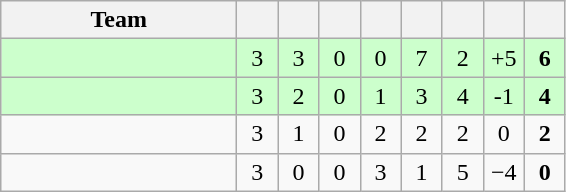<table class="wikitable" style="text-align:center;">
<tr>
<th width=150>Team</th>
<th width=20></th>
<th width=20></th>
<th width=20></th>
<th width=20></th>
<th width=20></th>
<th width=20></th>
<th width=20></th>
<th width=20></th>
</tr>
<tr bgcolor="#ccffcc">
<td align=left></td>
<td>3</td>
<td>3</td>
<td>0</td>
<td>0</td>
<td>7</td>
<td>2</td>
<td>+5</td>
<td><strong>6</strong></td>
</tr>
<tr bgcolor="#ccffcc">
<td align=left></td>
<td>3</td>
<td>2</td>
<td>0</td>
<td>1</td>
<td>3</td>
<td>4</td>
<td>-1</td>
<td><strong>4</strong></td>
</tr>
<tr>
<td align=left></td>
<td>3</td>
<td>1</td>
<td>0</td>
<td>2</td>
<td>2</td>
<td>2</td>
<td>0</td>
<td><strong>2</strong></td>
</tr>
<tr>
<td align=left></td>
<td>3</td>
<td>0</td>
<td>0</td>
<td>3</td>
<td>1</td>
<td>5</td>
<td>−4</td>
<td><strong>0</strong></td>
</tr>
</table>
